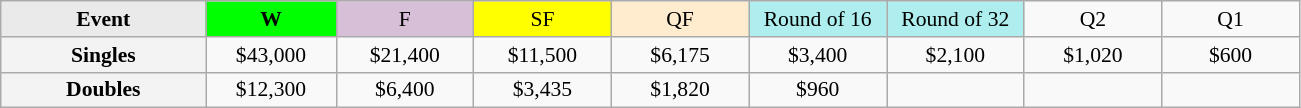<table class=wikitable style=font-size:90%;text-align:center>
<tr>
<td width=130 bgcolor=eaeaea><strong>Event</strong></td>
<td width=80 bgcolor=lime><strong>W</strong></td>
<td width=85 bgcolor=thistle>F</td>
<td width=85 bgcolor=ffff00>SF</td>
<td width=85 bgcolor=ffebcd>QF</td>
<td width=85 bgcolor=afeeee>Round of 16</td>
<td width=85 bgcolor=afeeee>Round of 32</td>
<td width=85>Q2</td>
<td width=85>Q1</td>
</tr>
<tr>
<th style=background:#f3f3f3>Singles</th>
<td>$43,000</td>
<td>$21,400</td>
<td>$11,500</td>
<td>$6,175</td>
<td>$3,400</td>
<td>$2,100</td>
<td>$1,020</td>
<td>$600</td>
</tr>
<tr>
<th style=background:#f3f3f3>Doubles</th>
<td>$12,300</td>
<td>$6,400</td>
<td>$3,435</td>
<td>$1,820</td>
<td>$960</td>
<td></td>
<td></td>
<td></td>
</tr>
</table>
